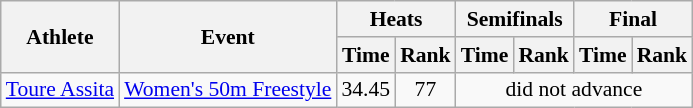<table class=wikitable style="font-size:90%">
<tr>
<th rowspan="2">Athlete</th>
<th rowspan="2">Event</th>
<th colspan="2">Heats</th>
<th colspan="2">Semifinals</th>
<th colspan="2">Final</th>
</tr>
<tr>
<th>Time</th>
<th>Rank</th>
<th>Time</th>
<th>Rank</th>
<th>Time</th>
<th>Rank</th>
</tr>
<tr>
<td rowspan="1"><a href='#'>Toure Assita</a></td>
<td><a href='#'>Women's 50m Freestyle</a></td>
<td align=center>34.45</td>
<td align=center>77</td>
<td align=center colspan=4>did not advance</td>
</tr>
</table>
